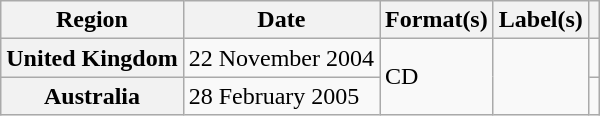<table class="wikitable plainrowheaders">
<tr>
<th scope="col">Region</th>
<th scope="col">Date</th>
<th scope="col">Format(s)</th>
<th scope="col">Label(s)</th>
<th scope="col"></th>
</tr>
<tr>
<th scope="row">United Kingdom</th>
<td>22 November 2004</td>
<td rowspan="2">CD</td>
<td rowspan="2"></td>
<td></td>
</tr>
<tr>
<th scope="row">Australia</th>
<td>28 February 2005</td>
<td></td>
</tr>
</table>
